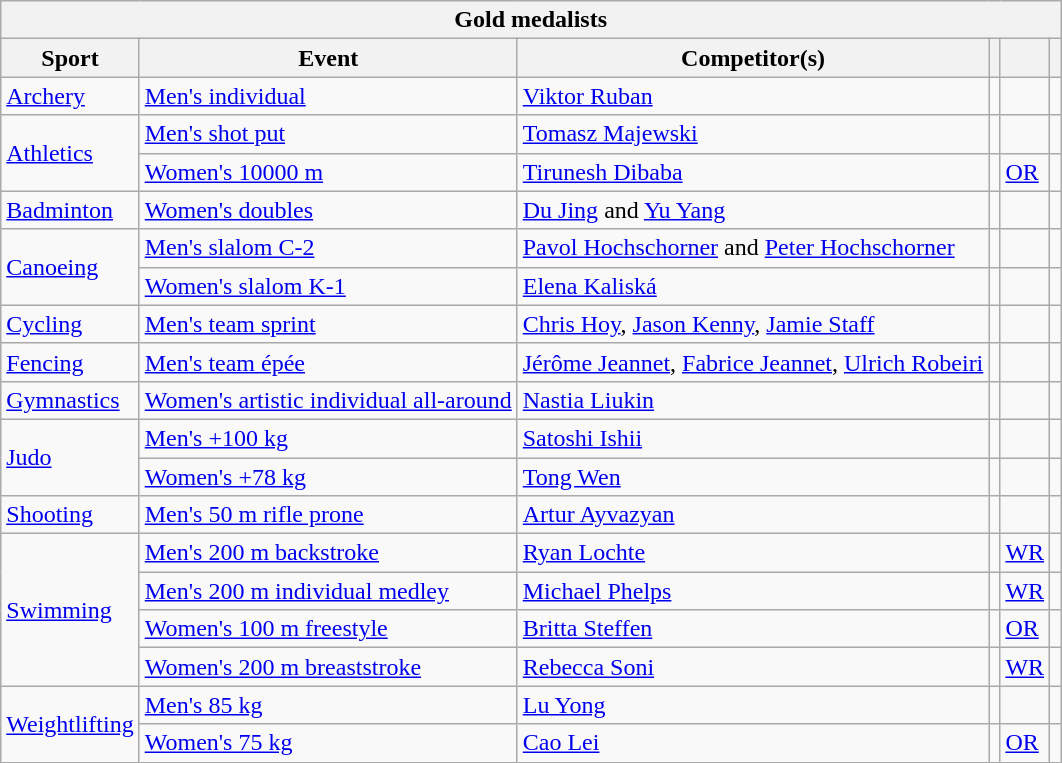<table class="wikitable">
<tr>
<th colspan="6">Gold medalists</th>
</tr>
<tr>
<th>Sport</th>
<th>Event</th>
<th>Competitor(s)</th>
<th></th>
<th></th>
<th></th>
</tr>
<tr>
<td><a href='#'>Archery</a></td>
<td><a href='#'>Men's individual</a></td>
<td><a href='#'>Viktor Ruban</a></td>
<td></td>
<td></td>
<td></td>
</tr>
<tr>
<td rowspan=2><a href='#'>Athletics</a></td>
<td><a href='#'>Men's shot put</a></td>
<td><a href='#'>Tomasz Majewski</a></td>
<td></td>
<td></td>
<td></td>
</tr>
<tr>
<td><a href='#'>Women's 10000 m</a></td>
<td><a href='#'>Tirunesh Dibaba</a></td>
<td></td>
<td><a href='#'>OR</a></td>
<td></td>
</tr>
<tr>
<td><a href='#'>Badminton</a></td>
<td><a href='#'>Women's doubles</a></td>
<td><a href='#'>Du Jing</a> and <a href='#'>Yu Yang</a></td>
<td></td>
<td></td>
<td></td>
</tr>
<tr>
<td rowspan=2><a href='#'>Canoeing</a></td>
<td><a href='#'>Men's slalom C-2</a></td>
<td><a href='#'>Pavol Hochschorner</a> and <a href='#'>Peter Hochschorner</a></td>
<td></td>
<td></td>
<td></td>
</tr>
<tr>
<td><a href='#'>Women's slalom K-1</a></td>
<td><a href='#'>Elena Kaliská</a></td>
<td></td>
<td></td>
<td></td>
</tr>
<tr>
<td><a href='#'>Cycling</a></td>
<td><a href='#'>Men's team sprint</a></td>
<td><span><a href='#'>Chris Hoy</a>, <a href='#'>Jason Kenny</a>, <a href='#'>Jamie Staff</a></span></td>
<td></td>
<td></td>
<td></td>
</tr>
<tr>
<td><a href='#'>Fencing</a></td>
<td><a href='#'>Men's team épée</a></td>
<td><span><a href='#'>Jérôme Jeannet</a>, <a href='#'>Fabrice Jeannet</a>, <a href='#'>Ulrich Robeiri</a></span></td>
<td></td>
<td></td>
<td></td>
</tr>
<tr>
<td><a href='#'>Gymnastics</a></td>
<td><a href='#'>Women's artistic individual all-around</a></td>
<td><a href='#'>Nastia Liukin</a></td>
<td></td>
<td></td>
<td></td>
</tr>
<tr>
<td rowspan=2><a href='#'>Judo</a></td>
<td><a href='#'>Men's +100 kg</a></td>
<td><a href='#'>Satoshi Ishii</a></td>
<td></td>
<td></td>
<td></td>
</tr>
<tr>
<td><a href='#'>Women's +78 kg</a></td>
<td><a href='#'>Tong Wen</a></td>
<td></td>
<td></td>
<td></td>
</tr>
<tr>
<td><a href='#'>Shooting</a></td>
<td><a href='#'>Men's 50 m rifle prone</a></td>
<td><a href='#'>Artur Ayvazyan</a></td>
<td></td>
<td></td>
<td></td>
</tr>
<tr>
<td rowspan=4><a href='#'>Swimming</a></td>
<td><a href='#'>Men's 200 m backstroke</a></td>
<td><a href='#'>Ryan Lochte</a></td>
<td></td>
<td><a href='#'>WR</a></td>
<td></td>
</tr>
<tr>
<td><a href='#'>Men's 200 m individual medley</a></td>
<td><a href='#'>Michael Phelps</a></td>
<td></td>
<td><a href='#'>WR</a></td>
<td></td>
</tr>
<tr>
<td><a href='#'>Women's 100 m freestyle</a></td>
<td><a href='#'>Britta Steffen</a></td>
<td></td>
<td><a href='#'>OR</a></td>
<td></td>
</tr>
<tr>
<td><a href='#'>Women's 200 m breaststroke</a></td>
<td><a href='#'>Rebecca Soni</a></td>
<td></td>
<td><a href='#'>WR</a></td>
<td></td>
</tr>
<tr>
<td rowspan=2><a href='#'>Weightlifting</a></td>
<td><a href='#'>Men's 85 kg</a></td>
<td><a href='#'>Lu Yong</a></td>
<td></td>
<td></td>
<td></td>
</tr>
<tr>
<td><a href='#'>Women's 75 kg</a></td>
<td><a href='#'>Cao Lei</a></td>
<td></td>
<td><a href='#'>OR</a></td>
<td></td>
</tr>
</table>
